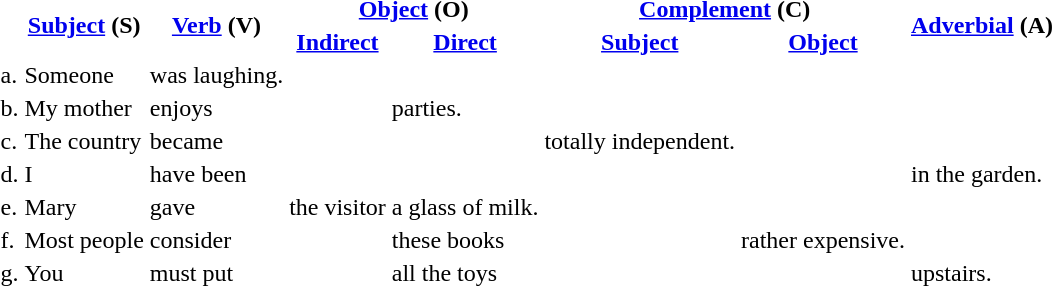<table>
<tr>
<td></td>
<th rowspan="2"><a href='#'>Subject</a> (S)</th>
<th rowspan="2"><a href='#'>Verb</a> (V)</th>
<th colspan="2"><a href='#'>Object</a> (O)</th>
<th colspan="2"><a href='#'>Complement</a> (C)</th>
<th rowspan="2"><a href='#'>Adverbial</a> (A)</th>
</tr>
<tr>
<td></td>
<th><a href='#'>Indirect</a></th>
<th><a href='#'>Direct</a></th>
<th><a href='#'>Subject</a></th>
<th><a href='#'>Object</a></th>
</tr>
<tr>
<td>a.</td>
<td>Someone</td>
<td>was laughing.</td>
<td></td>
<td></td>
<td></td>
<td></td>
</tr>
<tr>
<td>b.</td>
<td>My mother</td>
<td>enjoys</td>
<td></td>
<td>parties.</td>
<td></td>
<td></td>
</tr>
<tr>
<td>c.</td>
<td>The country</td>
<td>became</td>
<td></td>
<td></td>
<td>totally independent.</td>
<td></td>
</tr>
<tr>
<td>d.</td>
<td>I</td>
<td>have been</td>
<td></td>
<td></td>
<td></td>
<td></td>
<td>in the garden.</td>
</tr>
<tr>
<td>e.</td>
<td>Mary</td>
<td>gave</td>
<td>the visitor</td>
<td>a glass of milk.</td>
<td></td>
</tr>
<tr>
<td>f.</td>
<td>Most people</td>
<td>consider</td>
<td></td>
<td>these books</td>
<td></td>
<td>rather expensive.</td>
</tr>
<tr>
<td>g.</td>
<td>You</td>
<td>must put</td>
<td></td>
<td>all the toys</td>
<td></td>
<td></td>
<td>upstairs.</td>
</tr>
</table>
